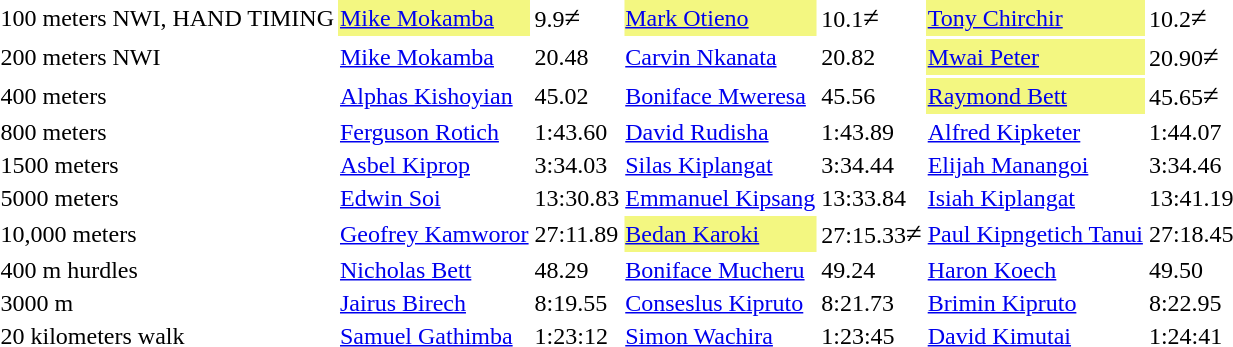<table>
<tr>
<td>100 meters NWI, HAND TIMING</td>
<td bgcolor=#F3F781><a href='#'>Mike Mokamba</a></td>
<td>9.9<big>≠</big></td>
<td bgcolor=#F3F781><a href='#'>Mark Otieno</a></td>
<td>10.1<big>≠</big></td>
<td bgcolor=#F3F781><a href='#'>Tony Chirchir</a></td>
<td>10.2<big>≠</big></td>
</tr>
<tr>
<td>200 meters NWI</td>
<td><a href='#'>Mike Mokamba</a></td>
<td>20.48</td>
<td><a href='#'>Carvin Nkanata</a></td>
<td>20.82</td>
<td bgcolor=#F3F781><a href='#'>Mwai Peter</a></td>
<td>20.90<big>≠</big></td>
</tr>
<tr>
<td>400 meters</td>
<td><a href='#'>Alphas Kishoyian</a></td>
<td>45.02</td>
<td><a href='#'>Boniface Mweresa</a></td>
<td>45.56</td>
<td bgcolor=#F3F781><a href='#'>Raymond Bett</a></td>
<td>45.65<big>≠</big></td>
</tr>
<tr>
<td>800 meters</td>
<td><a href='#'>Ferguson Rotich</a></td>
<td>1:43.60</td>
<td><a href='#'>David Rudisha</a></td>
<td>1:43.89</td>
<td><a href='#'>Alfred Kipketer</a></td>
<td>1:44.07</td>
</tr>
<tr>
<td>1500 meters</td>
<td><a href='#'>Asbel Kiprop</a></td>
<td>3:34.03</td>
<td><a href='#'>Silas Kiplangat</a></td>
<td>3:34.44</td>
<td><a href='#'>Elijah Manangoi</a></td>
<td>3:34.46</td>
</tr>
<tr>
<td>5000 meters</td>
<td><a href='#'>Edwin Soi</a></td>
<td>13:30.83</td>
<td><a href='#'>Emmanuel Kipsang</a></td>
<td>13:33.84</td>
<td><a href='#'>Isiah Kiplangat</a></td>
<td>13:41.19</td>
</tr>
<tr>
<td>10,000 meters</td>
<td><a href='#'>Geofrey Kamworor</a></td>
<td>27:11.89</td>
<td bgcolor=#F3F781><a href='#'>Bedan Karoki</a></td>
<td>27:15.33<big>≠</big></td>
<td><a href='#'>Paul Kipngetich Tanui</a></td>
<td>27:18.45</td>
</tr>
<tr>
<td>400 m hurdles</td>
<td><a href='#'>Nicholas Bett</a></td>
<td>48.29</td>
<td><a href='#'>Boniface Mucheru</a></td>
<td>49.24</td>
<td><a href='#'>Haron Koech</a></td>
<td>49.50</td>
</tr>
<tr>
<td>3000 m </td>
<td><a href='#'>Jairus Birech</a></td>
<td>8:19.55</td>
<td><a href='#'>Conseslus Kipruto</a></td>
<td>8:21.73</td>
<td><a href='#'>Brimin Kipruto</a></td>
<td>8:22.95</td>
</tr>
<tr>
<td>20 kilometers walk</td>
<td><a href='#'>Samuel Gathimba</a></td>
<td>1:23:12</td>
<td><a href='#'>Simon Wachira</a></td>
<td>1:23:45</td>
<td><a href='#'>David Kimutai</a></td>
<td>1:24:41</td>
</tr>
</table>
